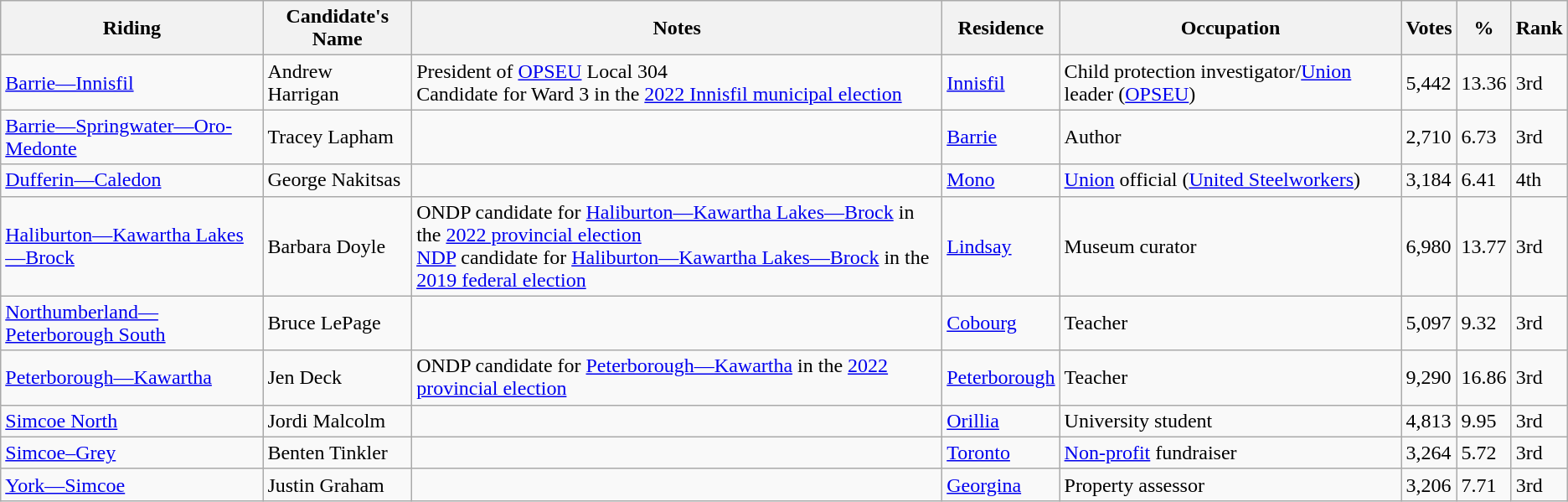<table class="wikitable sortable">
<tr>
<th>Riding<br></th>
<th>Candidate's Name</th>
<th>Notes</th>
<th>Residence</th>
<th>Occupation</th>
<th>Votes</th>
<th>%</th>
<th>Rank</th>
</tr>
<tr>
<td><a href='#'>Barrie—Innisfil</a></td>
<td>Andrew Harrigan</td>
<td>President of <a href='#'>OPSEU</a> Local 304 <br> Candidate for Ward 3 in the <a href='#'>2022 Innisfil municipal election</a></td>
<td><a href='#'>Innisfil</a></td>
<td>Child protection investigator/<a href='#'>Union</a> leader (<a href='#'>OPSEU</a>)</td>
<td>5,442</td>
<td>13.36</td>
<td>3rd</td>
</tr>
<tr>
<td><a href='#'>Barrie—Springwater—Oro-Medonte</a></td>
<td>Tracey Lapham</td>
<td></td>
<td><a href='#'>Barrie</a></td>
<td>Author</td>
<td>2,710</td>
<td>6.73</td>
<td>3rd</td>
</tr>
<tr>
<td><a href='#'>Dufferin—Caledon</a></td>
<td>George Nakitsas</td>
<td></td>
<td><a href='#'>Mono</a></td>
<td><a href='#'>Union</a> official (<a href='#'>United Steelworkers</a>)</td>
<td>3,184</td>
<td>6.41</td>
<td>4th</td>
</tr>
<tr>
<td><a href='#'>Haliburton—Kawartha Lakes—Brock</a></td>
<td>Barbara Doyle</td>
<td>ONDP candidate for <a href='#'>Haliburton—Kawartha Lakes—Brock</a> in the <a href='#'>2022 provincial election</a> <br> <a href='#'>NDP</a> candidate for <a href='#'>Haliburton—Kawartha Lakes—Brock</a> in the <a href='#'>2019 federal election</a></td>
<td><a href='#'>Lindsay</a></td>
<td>Museum curator</td>
<td>6,980</td>
<td>13.77</td>
<td>3rd</td>
</tr>
<tr>
<td><a href='#'>Northumberland—Peterborough South</a></td>
<td>Bruce LePage</td>
<td></td>
<td><a href='#'>Cobourg</a></td>
<td>Teacher</td>
<td>5,097</td>
<td>9.32</td>
<td>3rd</td>
</tr>
<tr>
<td><a href='#'>Peterborough—Kawartha</a></td>
<td>Jen Deck</td>
<td>ONDP candidate for <a href='#'>Peterborough—Kawartha</a> in the <a href='#'>2022 provincial election</a></td>
<td><a href='#'>Peterborough</a></td>
<td>Teacher</td>
<td>9,290</td>
<td>16.86</td>
<td>3rd</td>
</tr>
<tr>
<td><a href='#'>Simcoe North</a></td>
<td>Jordi Malcolm</td>
<td></td>
<td><a href='#'>Orillia</a></td>
<td>University student</td>
<td>4,813</td>
<td>9.95</td>
<td>3rd</td>
</tr>
<tr>
<td><a href='#'>Simcoe–Grey</a></td>
<td>Benten Tinkler</td>
<td></td>
<td><a href='#'>Toronto</a></td>
<td><a href='#'>Non-profit</a> fundraiser</td>
<td>3,264</td>
<td>5.72</td>
<td>3rd</td>
</tr>
<tr>
<td><a href='#'>York—Simcoe</a></td>
<td>Justin Graham</td>
<td></td>
<td><a href='#'>Georgina</a></td>
<td>Property assessor</td>
<td>3,206</td>
<td>7.71</td>
<td>3rd</td>
</tr>
</table>
